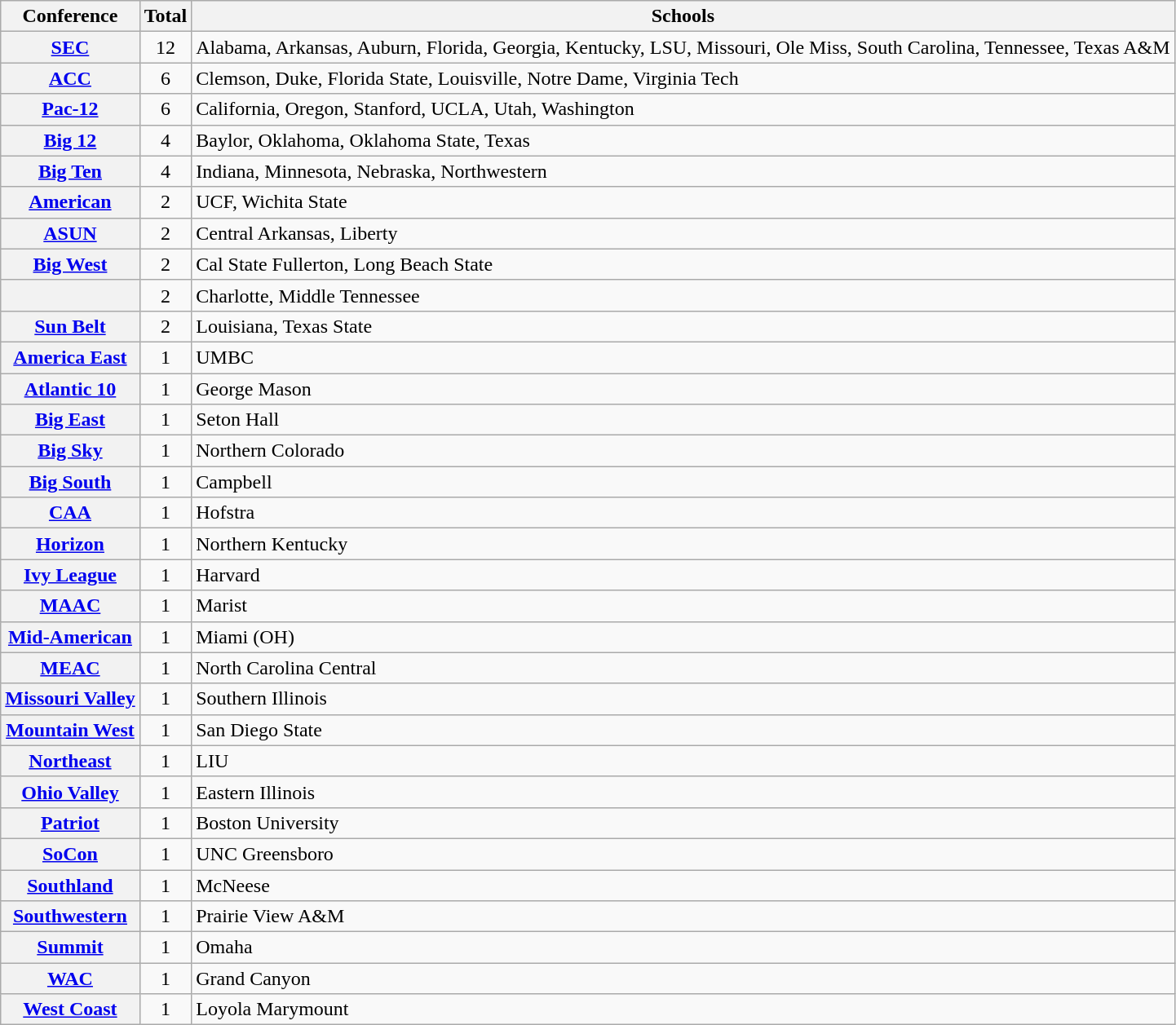<table class="wikitable sortable plainrowheaders">
<tr>
<th scope="col">Conference</th>
<th scope="col">Total</th>
<th scope="col">Schools</th>
</tr>
<tr>
<th scope="row"><a href='#'>SEC</a></th>
<td align=center>12</td>
<td>Alabama, Arkansas, Auburn, Florida, Georgia, Kentucky, LSU, Missouri, Ole Miss, South Carolina, Tennessee, Texas A&M</td>
</tr>
<tr>
<th scope="row"><a href='#'>ACC</a></th>
<td align=center>6</td>
<td>Clemson, Duke, Florida State, Louisville, Notre Dame, Virginia Tech</td>
</tr>
<tr>
<th scope="row"><a href='#'>Pac-12</a></th>
<td align=center>6</td>
<td>California, Oregon, Stanford, UCLA, Utah, Washington</td>
</tr>
<tr>
<th scope="row"><a href='#'>Big 12</a></th>
<td align=center>4</td>
<td>Baylor, Oklahoma, Oklahoma State, Texas</td>
</tr>
<tr>
<th scope="row"><a href='#'>Big Ten</a></th>
<td align=center>4</td>
<td>Indiana, Minnesota, Nebraska, Northwestern</td>
</tr>
<tr>
<th scope="row"><a href='#'>American</a></th>
<td align=center>2</td>
<td>UCF, Wichita State</td>
</tr>
<tr>
<th scope="row"><a href='#'>ASUN</a></th>
<td align=center>2</td>
<td>Central Arkansas, Liberty</td>
</tr>
<tr>
<th scope="row"><a href='#'>Big West</a></th>
<td align=center>2</td>
<td>Cal State Fullerton, Long Beach State</td>
</tr>
<tr>
<th scope="row"></th>
<td align=center>2</td>
<td>Charlotte, Middle Tennessee</td>
</tr>
<tr>
<th scope="row"><a href='#'>Sun Belt</a></th>
<td align=center>2</td>
<td>Louisiana, Texas State</td>
</tr>
<tr>
<th scope="row"><a href='#'>America East</a></th>
<td align=center>1</td>
<td>UMBC</td>
</tr>
<tr>
<th scope="row"><a href='#'>Atlantic 10</a></th>
<td align=center>1</td>
<td>George Mason</td>
</tr>
<tr>
<th scope="row"><a href='#'>Big East</a></th>
<td align=center>1</td>
<td>Seton Hall</td>
</tr>
<tr>
<th scope="row"><a href='#'>Big Sky</a></th>
<td align=center>1</td>
<td>Northern Colorado</td>
</tr>
<tr>
<th scope="row"><a href='#'>Big South</a></th>
<td align=center>1</td>
<td>Campbell</td>
</tr>
<tr>
<th scope="row"><a href='#'>CAA</a></th>
<td align=center>1</td>
<td>Hofstra</td>
</tr>
<tr>
<th scope="row"><a href='#'>Horizon</a></th>
<td align=center>1</td>
<td>Northern Kentucky</td>
</tr>
<tr>
<th scope="row"><a href='#'>Ivy League</a></th>
<td align=center>1</td>
<td>Harvard</td>
</tr>
<tr>
<th scope="row"><a href='#'>MAAC</a></th>
<td align=center>1</td>
<td>Marist</td>
</tr>
<tr>
<th scope="row"><a href='#'>Mid-American</a></th>
<td align=center>1</td>
<td>Miami (OH)</td>
</tr>
<tr>
<th scope="row"><a href='#'>MEAC</a></th>
<td align=center>1</td>
<td>North Carolina Central</td>
</tr>
<tr>
<th scope="row"><a href='#'>Missouri Valley</a></th>
<td align=center>1</td>
<td>Southern Illinois</td>
</tr>
<tr>
<th scope="row"><a href='#'>Mountain West</a></th>
<td align=center>1</td>
<td>San Diego State</td>
</tr>
<tr>
<th scope="row"><a href='#'>Northeast</a></th>
<td align=center>1</td>
<td>LIU</td>
</tr>
<tr>
<th scope="row"><a href='#'>Ohio Valley</a></th>
<td align=center>1</td>
<td>Eastern Illinois</td>
</tr>
<tr>
<th scope="row"><a href='#'>Patriot</a></th>
<td align=center>1</td>
<td>Boston University</td>
</tr>
<tr>
<th scope="row"><a href='#'>SoCon</a></th>
<td align=center>1</td>
<td>UNC Greensboro</td>
</tr>
<tr>
<th scope="row"><a href='#'>Southland</a></th>
<td align=center>1</td>
<td>McNeese</td>
</tr>
<tr>
<th scope="row"><a href='#'>Southwestern</a></th>
<td align=center>1</td>
<td>Prairie View A&M</td>
</tr>
<tr>
<th scope="row"><a href='#'>Summit</a></th>
<td align=center>1</td>
<td>Omaha</td>
</tr>
<tr>
<th scope="row"><a href='#'>WAC</a></th>
<td align=center>1</td>
<td>Grand Canyon</td>
</tr>
<tr>
<th scope="row"><a href='#'>West Coast</a></th>
<td align=center>1</td>
<td>Loyola Marymount</td>
</tr>
</table>
